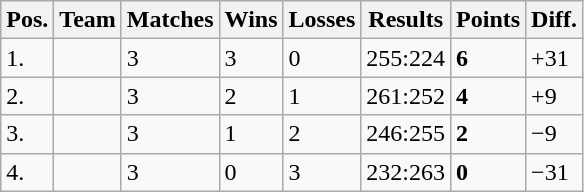<table class="wikitable">
<tr>
<th>Pos.</th>
<th>Team</th>
<th>Matches</th>
<th>Wins</th>
<th>Losses</th>
<th>Results</th>
<th>Points</th>
<th>Diff.</th>
</tr>
<tr>
<td>1.</td>
<td></td>
<td>3</td>
<td>3</td>
<td>0</td>
<td>255:224</td>
<td><strong>6</strong></td>
<td>+31</td>
</tr>
<tr>
<td>2.</td>
<td></td>
<td>3</td>
<td>2</td>
<td>1</td>
<td>261:252</td>
<td><strong>4</strong></td>
<td>+9</td>
</tr>
<tr>
<td>3.</td>
<td></td>
<td>3</td>
<td>1</td>
<td>2</td>
<td>246:255</td>
<td><strong>2</strong></td>
<td>−9</td>
</tr>
<tr>
<td>4.</td>
<td></td>
<td>3</td>
<td>0</td>
<td>3</td>
<td>232:263</td>
<td><strong>0</strong></td>
<td>−31</td>
</tr>
</table>
